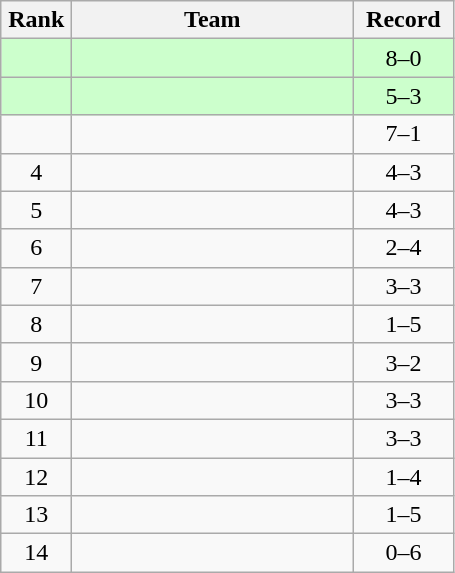<table class="wikitable" style="text-align: center;">
<tr>
<th width=40>Rank</th>
<th width=180>Team</th>
<th width=60>Record</th>
</tr>
<tr bgcolor="#ccffcc">
<td></td>
<td align=left></td>
<td>8–0</td>
</tr>
<tr bgcolor="#ccffcc">
<td></td>
<td align=left></td>
<td>5–3</td>
</tr>
<tr>
<td></td>
<td align=left></td>
<td>7–1</td>
</tr>
<tr>
<td>4</td>
<td align=left></td>
<td>4–3</td>
</tr>
<tr>
<td>5</td>
<td align=left></td>
<td>4–3</td>
</tr>
<tr>
<td>6</td>
<td align=left></td>
<td>2–4</td>
</tr>
<tr>
<td>7</td>
<td align=left></td>
<td>3–3</td>
</tr>
<tr>
<td>8</td>
<td align=left></td>
<td>1–5</td>
</tr>
<tr>
<td>9</td>
<td align=left></td>
<td>3–2</td>
</tr>
<tr>
<td>10</td>
<td align=left></td>
<td>3–3</td>
</tr>
<tr>
<td>11</td>
<td align=left></td>
<td>3–3</td>
</tr>
<tr>
<td>12</td>
<td align=left></td>
<td>1–4</td>
</tr>
<tr>
<td>13</td>
<td align=left></td>
<td>1–5</td>
</tr>
<tr>
<td>14</td>
<td align=left></td>
<td>0–6</td>
</tr>
</table>
